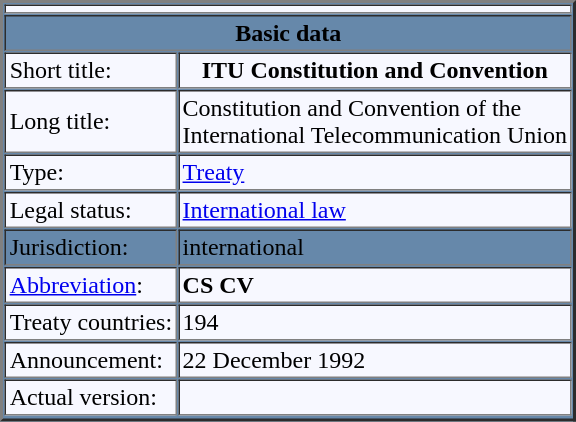<table border="2" cellpadding="2" cellspacing="1" bgcolor="#6688AA" style="float:right; margin-left:15px">
<tr bgcolor="#F7F8FF">
<th colspan="2"></th>
</tr>
<tr --->
<th colspan="2">Basic data</th>
</tr>
<tr --- bgcolor="#F7F8FF">
<td>Short title:</td>
<th>ITU Constitution and Convention</th>
</tr>
<tr --- bgcolor="#F7F8FF">
<td>Long title:</td>
<td>Constitution and Convention of the <br>International Telecommunication Union</td>
</tr>
<tr --- bgcolor="#F7F8FF">
<td>Type:</td>
<td><a href='#'>Treaty</a></td>
</tr>
<tr --- bgcolor="#F7F8FF">
<td>Legal status:</td>
<td><a href='#'>International law</a></td>
</tr>
<tr --->
<td>Jurisdiction:</td>
<td>international</td>
</tr>
<tr --- bgcolor="#F7F8FF">
<td><a href='#'>Abbreviation</a>:</td>
<td><strong>CS CV</strong><br></td>
</tr>
<tr --- bgcolor="#F7F8FF">
<td>Treaty countries:</td>
<td>194</td>
</tr>
<tr --- bgcolor="#F7F8FF">
<td>Announcement:</td>
<td>22 December 1992</td>
</tr>
<tr --- bgcolor="#F7F8FF">
<td>Actual version:</td>
<td></td>
</tr>
<tr --- bgcolor="#6688AA">
</tr>
</table>
